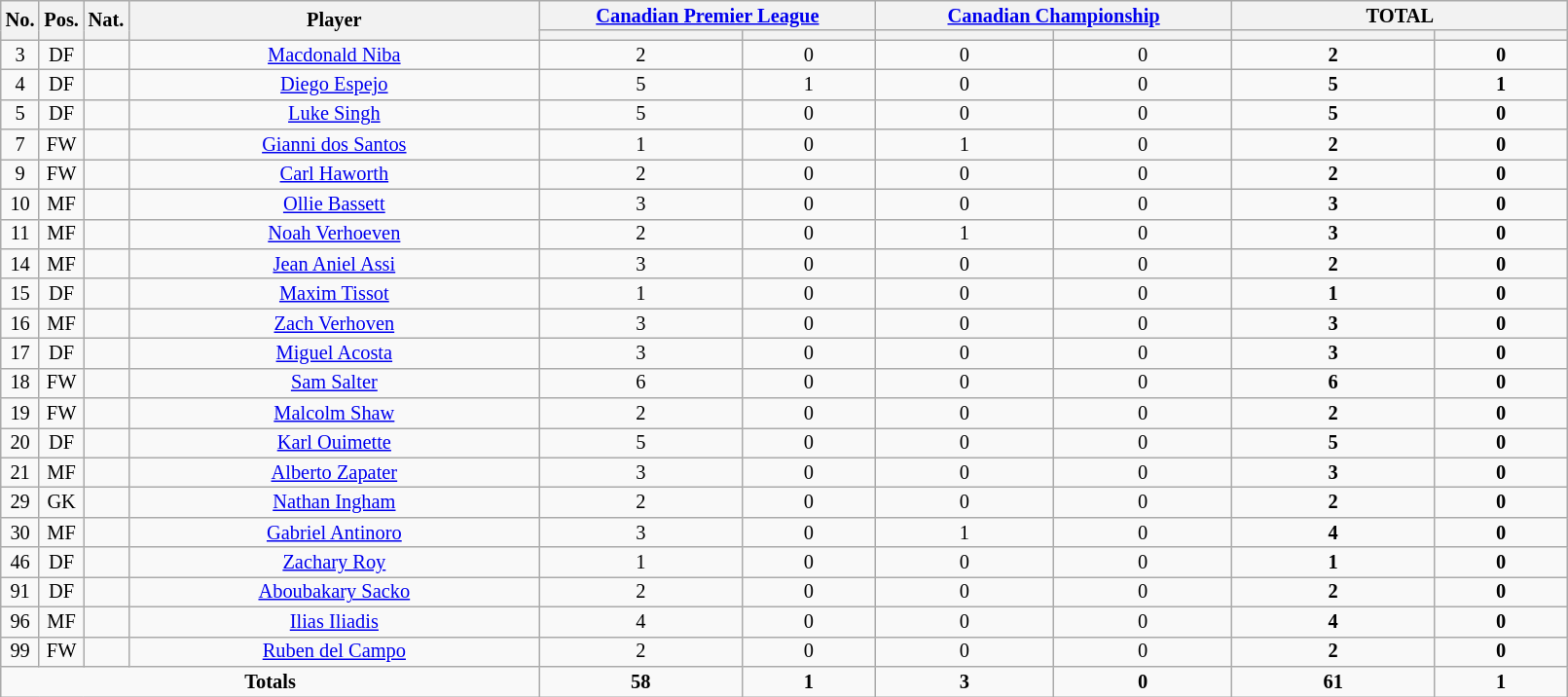<table class="wikitable sortable alternance"  style="font-size:85%; text-align:center; line-height:14px; width:85%;">
<tr>
<th rowspan="2" width=10><strong>No.</strong></th>
<th rowspan="2" width=10><strong>Pos.</strong></th>
<th rowspan="2" width=10><strong>Nat.</strong></th>
<th rowspan="2" scope="col" style="width:275px;"><strong>Player</strong></th>
<th colspan="2" width=80><a href='#'>Canadian Premier League</a></th>
<th colspan="2" width=80><a href='#'>Canadian Championship</a></th>
<th colspan="2" width=80>TOTAL</th>
</tr>
<tr>
<th></th>
<th></th>
<th></th>
<th></th>
<th></th>
<th></th>
</tr>
<tr>
<td>3</td>
<td>DF</td>
<td></td>
<td><a href='#'>Macdonald Niba</a></td>
<td>2</td>
<td>0</td>
<td>0</td>
<td>0</td>
<td><strong>2</strong></td>
<td><strong>0</strong></td>
</tr>
<tr>
<td>4</td>
<td>DF</td>
<td></td>
<td><a href='#'>Diego Espejo</a></td>
<td>5</td>
<td>1</td>
<td>0</td>
<td>0</td>
<td><strong>5</strong></td>
<td><strong>1</strong></td>
</tr>
<tr>
<td>5</td>
<td>DF</td>
<td></td>
<td><a href='#'>Luke Singh</a></td>
<td>5</td>
<td>0</td>
<td>0</td>
<td>0</td>
<td><strong>5</strong></td>
<td><strong>0</strong></td>
</tr>
<tr>
<td>7</td>
<td>FW</td>
<td></td>
<td><a href='#'>Gianni dos Santos</a></td>
<td>1</td>
<td>0</td>
<td>1</td>
<td>0</td>
<td><strong>2</strong></td>
<td><strong>0</strong></td>
</tr>
<tr>
<td>9</td>
<td>FW</td>
<td></td>
<td><a href='#'>Carl Haworth</a></td>
<td>2</td>
<td>0</td>
<td>0</td>
<td>0</td>
<td><strong>2</strong></td>
<td><strong>0</strong></td>
</tr>
<tr>
<td>10</td>
<td>MF</td>
<td></td>
<td><a href='#'>Ollie Bassett</a></td>
<td>3</td>
<td>0</td>
<td>0</td>
<td>0</td>
<td><strong>3</strong></td>
<td><strong>0</strong></td>
</tr>
<tr>
<td>11</td>
<td>MF</td>
<td></td>
<td><a href='#'>Noah Verhoeven</a></td>
<td>2</td>
<td>0</td>
<td>1</td>
<td>0</td>
<td><strong>3</strong></td>
<td><strong>0</strong></td>
</tr>
<tr>
<td>14</td>
<td>MF</td>
<td></td>
<td><a href='#'>Jean Aniel Assi</a></td>
<td>3</td>
<td>0</td>
<td>0</td>
<td>0</td>
<td><strong>2</strong></td>
<td><strong>0</strong></td>
</tr>
<tr>
<td>15</td>
<td>DF</td>
<td></td>
<td><a href='#'>Maxim Tissot</a></td>
<td>1</td>
<td>0</td>
<td>0</td>
<td>0</td>
<td><strong>1</strong></td>
<td><strong>0</strong></td>
</tr>
<tr>
<td>16</td>
<td>MF</td>
<td></td>
<td><a href='#'>Zach Verhoven</a></td>
<td>3</td>
<td>0</td>
<td>0</td>
<td>0</td>
<td><strong>3</strong></td>
<td><strong>0</strong></td>
</tr>
<tr>
<td>17</td>
<td>DF</td>
<td></td>
<td><a href='#'>Miguel Acosta</a></td>
<td>3</td>
<td>0</td>
<td>0</td>
<td>0</td>
<td><strong>3</strong></td>
<td><strong>0</strong></td>
</tr>
<tr>
<td>18</td>
<td>FW</td>
<td></td>
<td><a href='#'>Sam Salter</a></td>
<td>6</td>
<td>0</td>
<td>0</td>
<td>0</td>
<td><strong>6</strong></td>
<td><strong>0</strong></td>
</tr>
<tr>
<td>19</td>
<td>FW</td>
<td></td>
<td><a href='#'>Malcolm Shaw</a></td>
<td>2</td>
<td>0</td>
<td>0</td>
<td>0</td>
<td><strong>2</strong></td>
<td><strong>0</strong></td>
</tr>
<tr>
<td>20</td>
<td>DF</td>
<td></td>
<td><a href='#'>Karl Ouimette</a></td>
<td>5</td>
<td>0</td>
<td>0</td>
<td>0</td>
<td><strong>5</strong></td>
<td><strong>0</strong></td>
</tr>
<tr>
<td>21</td>
<td>MF</td>
<td></td>
<td><a href='#'>Alberto Zapater</a></td>
<td>3</td>
<td>0</td>
<td>0</td>
<td>0</td>
<td><strong>3</strong></td>
<td><strong>0</strong></td>
</tr>
<tr>
<td>29</td>
<td>GK</td>
<td></td>
<td><a href='#'>Nathan Ingham</a></td>
<td>2</td>
<td>0</td>
<td>0</td>
<td>0</td>
<td><strong>2</strong></td>
<td><strong>0</strong></td>
</tr>
<tr>
<td>30</td>
<td>MF</td>
<td></td>
<td><a href='#'>Gabriel Antinoro</a></td>
<td>3</td>
<td>0</td>
<td>1</td>
<td>0</td>
<td><strong>4</strong></td>
<td><strong>0</strong></td>
</tr>
<tr>
<td>46</td>
<td>DF</td>
<td></td>
<td><a href='#'>Zachary Roy</a></td>
<td>1</td>
<td>0</td>
<td>0</td>
<td>0</td>
<td><strong>1</strong></td>
<td><strong>0</strong></td>
</tr>
<tr>
<td>91</td>
<td>DF</td>
<td></td>
<td><a href='#'>Aboubakary Sacko</a></td>
<td>2</td>
<td>0</td>
<td>0</td>
<td>0</td>
<td><strong>2</strong></td>
<td><strong>0</strong></td>
</tr>
<tr>
<td>96</td>
<td>MF</td>
<td></td>
<td><a href='#'>Ilias Iliadis</a></td>
<td>4</td>
<td>0</td>
<td>0</td>
<td>0</td>
<td><strong>4</strong></td>
<td><strong>0</strong></td>
</tr>
<tr>
<td>99</td>
<td>FW</td>
<td></td>
<td><a href='#'>Ruben del Campo</a></td>
<td>2</td>
<td>0</td>
<td>0</td>
<td>0</td>
<td><strong>2</strong></td>
<td><strong>0</strong></td>
</tr>
<tr class="sortbottom">
<td colspan="4"><strong>Totals</strong></td>
<td><strong>58</strong></td>
<td><strong>1</strong></td>
<td><strong>3</strong></td>
<td><strong>0</strong></td>
<td><strong>61</strong></td>
<td><strong>1</strong></td>
</tr>
</table>
